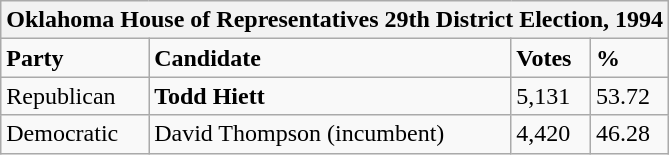<table class="wikitable">
<tr>
<th colspan="4">Oklahoma House of Representatives 29th District Election, 1994</th>
</tr>
<tr>
<td><strong>Party</strong></td>
<td><strong>Candidate</strong></td>
<td><strong>Votes</strong></td>
<td><strong>%</strong></td>
</tr>
<tr>
<td>Republican</td>
<td><strong>Todd Hiett</strong></td>
<td>5,131</td>
<td>53.72</td>
</tr>
<tr>
<td>Democratic</td>
<td>David Thompson (incumbent)</td>
<td>4,420</td>
<td>46.28</td>
</tr>
</table>
